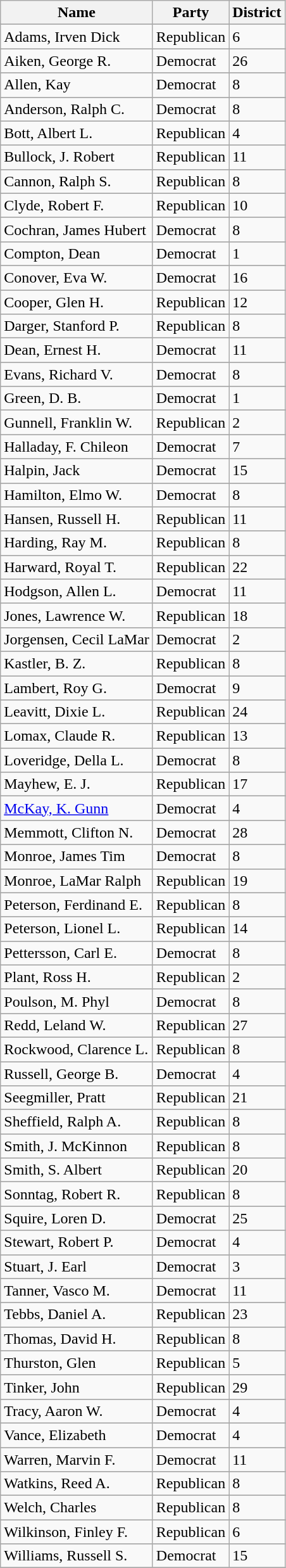<table class="wikitable">
<tr>
<th>Name</th>
<th>Party</th>
<th>District</th>
</tr>
<tr>
</tr>
<tr>
<td>Adams, Irven Dick</td>
<td>Republican</td>
<td>6</td>
</tr>
<tr>
</tr>
<tr>
<td>Aiken, George R.</td>
<td>Democrat</td>
<td>26</td>
</tr>
<tr>
</tr>
<tr>
<td>Allen, Kay</td>
<td>Democrat</td>
<td>8</td>
</tr>
<tr>
</tr>
<tr>
<td>Anderson, Ralph C.</td>
<td>Democrat</td>
<td>8</td>
</tr>
<tr>
</tr>
<tr>
<td>Bott, Albert L.</td>
<td>Republican</td>
<td>4</td>
</tr>
<tr>
</tr>
<tr>
<td>Bullock, J. Robert</td>
<td>Republican</td>
<td>11</td>
</tr>
<tr>
</tr>
<tr>
<td>Cannon, Ralph S.</td>
<td>Republican</td>
<td>8</td>
</tr>
<tr>
</tr>
<tr>
<td>Clyde, Robert F.</td>
<td>Republican</td>
<td>10</td>
</tr>
<tr>
</tr>
<tr>
<td>Cochran, James Hubert</td>
<td>Democrat</td>
<td>8</td>
</tr>
<tr>
</tr>
<tr>
<td>Compton, Dean</td>
<td>Democrat</td>
<td>1</td>
</tr>
<tr>
</tr>
<tr>
<td>Conover, Eva W.</td>
<td>Democrat</td>
<td>16</td>
</tr>
<tr>
</tr>
<tr>
<td>Cooper, Glen H.</td>
<td>Republican</td>
<td>12</td>
</tr>
<tr>
</tr>
<tr>
<td>Darger, Stanford P.</td>
<td>Republican</td>
<td>8</td>
</tr>
<tr>
</tr>
<tr>
<td>Dean, Ernest H.</td>
<td>Democrat</td>
<td>11</td>
</tr>
<tr>
</tr>
<tr>
<td>Evans, Richard V.</td>
<td>Democrat</td>
<td>8</td>
</tr>
<tr>
</tr>
<tr>
<td>Green, D. B.</td>
<td>Democrat</td>
<td>1</td>
</tr>
<tr>
</tr>
<tr>
<td>Gunnell, Franklin W.</td>
<td>Republican</td>
<td>2</td>
</tr>
<tr>
</tr>
<tr>
<td>Halladay, F. Chileon</td>
<td>Democrat</td>
<td>7</td>
</tr>
<tr>
</tr>
<tr>
<td>Halpin, Jack</td>
<td>Democrat</td>
<td>15</td>
</tr>
<tr>
</tr>
<tr>
<td>Hamilton, Elmo W.</td>
<td>Democrat</td>
<td>8</td>
</tr>
<tr>
</tr>
<tr>
<td>Hansen, Russell H.</td>
<td>Republican</td>
<td>11</td>
</tr>
<tr>
</tr>
<tr>
<td>Harding, Ray M.</td>
<td>Republican</td>
<td>8</td>
</tr>
<tr>
</tr>
<tr>
<td>Harward, Royal T.</td>
<td>Republican</td>
<td>22</td>
</tr>
<tr>
</tr>
<tr>
<td>Hodgson, Allen L.</td>
<td>Democrat</td>
<td>11</td>
</tr>
<tr>
</tr>
<tr>
<td>Jones, Lawrence W.</td>
<td>Republican</td>
<td>18</td>
</tr>
<tr>
</tr>
<tr>
<td>Jorgensen, Cecil LaMar</td>
<td>Democrat</td>
<td>2</td>
</tr>
<tr>
</tr>
<tr>
<td>Kastler, B. Z.</td>
<td>Republican</td>
<td>8</td>
</tr>
<tr>
</tr>
<tr>
<td>Lambert, Roy G.</td>
<td>Democrat</td>
<td>9</td>
</tr>
<tr>
</tr>
<tr>
<td>Leavitt, Dixie L.</td>
<td>Republican</td>
<td>24</td>
</tr>
<tr>
</tr>
<tr>
<td>Lomax, Claude R.</td>
<td>Republican</td>
<td>13</td>
</tr>
<tr>
</tr>
<tr>
<td>Loveridge, Della L.</td>
<td>Democrat</td>
<td>8</td>
</tr>
<tr>
</tr>
<tr>
<td>Mayhew, E. J.</td>
<td>Republican</td>
<td>17</td>
</tr>
<tr>
</tr>
<tr>
<td><a href='#'>McKay, K. Gunn</a></td>
<td>Democrat</td>
<td>4</td>
</tr>
<tr>
</tr>
<tr>
<td>Memmott, Clifton N.</td>
<td>Democrat</td>
<td>28</td>
</tr>
<tr>
</tr>
<tr>
<td>Monroe, James Tim</td>
<td>Democrat</td>
<td>8</td>
</tr>
<tr>
</tr>
<tr>
<td>Monroe, LaMar Ralph</td>
<td>Republican</td>
<td>19</td>
</tr>
<tr>
</tr>
<tr>
<td>Peterson, Ferdinand E.</td>
<td>Republican</td>
<td>8</td>
</tr>
<tr>
</tr>
<tr>
<td>Peterson, Lionel L.</td>
<td>Republican</td>
<td>14</td>
</tr>
<tr>
</tr>
<tr>
<td>Pettersson, Carl E.</td>
<td>Democrat</td>
<td>8</td>
</tr>
<tr>
</tr>
<tr>
<td>Plant, Ross H.</td>
<td>Republican</td>
<td>2</td>
</tr>
<tr>
</tr>
<tr>
<td>Poulson, M. Phyl</td>
<td>Democrat</td>
<td>8</td>
</tr>
<tr>
</tr>
<tr>
<td>Redd, Leland W.</td>
<td>Republican</td>
<td>27</td>
</tr>
<tr>
</tr>
<tr>
<td>Rockwood, Clarence L.</td>
<td>Republican</td>
<td>8</td>
</tr>
<tr>
</tr>
<tr>
<td>Russell, George B.</td>
<td>Democrat</td>
<td>4</td>
</tr>
<tr>
</tr>
<tr>
<td>Seegmiller, Pratt</td>
<td>Republican</td>
<td>21</td>
</tr>
<tr>
</tr>
<tr>
<td>Sheffield, Ralph A.</td>
<td>Republican</td>
<td>8</td>
</tr>
<tr>
</tr>
<tr>
<td>Smith, J. McKinnon</td>
<td>Republican</td>
<td>8</td>
</tr>
<tr>
</tr>
<tr>
<td>Smith, S. Albert</td>
<td>Republican</td>
<td>20</td>
</tr>
<tr>
</tr>
<tr>
<td>Sonntag, Robert R.</td>
<td>Republican</td>
<td>8</td>
</tr>
<tr>
</tr>
<tr>
<td>Squire, Loren D.</td>
<td>Democrat</td>
<td>25</td>
</tr>
<tr>
</tr>
<tr>
<td>Stewart, Robert P.</td>
<td>Democrat</td>
<td>4</td>
</tr>
<tr>
</tr>
<tr>
<td>Stuart, J. Earl</td>
<td>Democrat</td>
<td>3</td>
</tr>
<tr>
</tr>
<tr>
<td>Tanner, Vasco M.</td>
<td>Democrat</td>
<td>11</td>
</tr>
<tr>
</tr>
<tr>
<td>Tebbs, Daniel A.</td>
<td>Republican</td>
<td>23</td>
</tr>
<tr>
</tr>
<tr>
<td>Thomas, David H.</td>
<td>Republican</td>
<td>8</td>
</tr>
<tr>
</tr>
<tr>
<td>Thurston, Glen</td>
<td>Republican</td>
<td>5</td>
</tr>
<tr>
</tr>
<tr>
<td>Tinker, John</td>
<td>Republican</td>
<td>29</td>
</tr>
<tr>
</tr>
<tr>
<td>Tracy, Aaron W.</td>
<td>Democrat</td>
<td>4</td>
</tr>
<tr>
</tr>
<tr>
<td>Vance, Elizabeth</td>
<td>Democrat</td>
<td>4</td>
</tr>
<tr>
</tr>
<tr>
<td>Warren, Marvin F.</td>
<td>Democrat</td>
<td>11</td>
</tr>
<tr>
</tr>
<tr>
<td>Watkins, Reed A.</td>
<td>Republican</td>
<td>8</td>
</tr>
<tr>
</tr>
<tr>
<td>Welch, Charles</td>
<td>Republican</td>
<td>8</td>
</tr>
<tr>
</tr>
<tr>
<td>Wilkinson, Finley F.</td>
<td>Republican</td>
<td>6</td>
</tr>
<tr>
</tr>
<tr>
<td>Williams, Russell S.</td>
<td>Democrat</td>
<td>15</td>
</tr>
<tr>
</tr>
</table>
